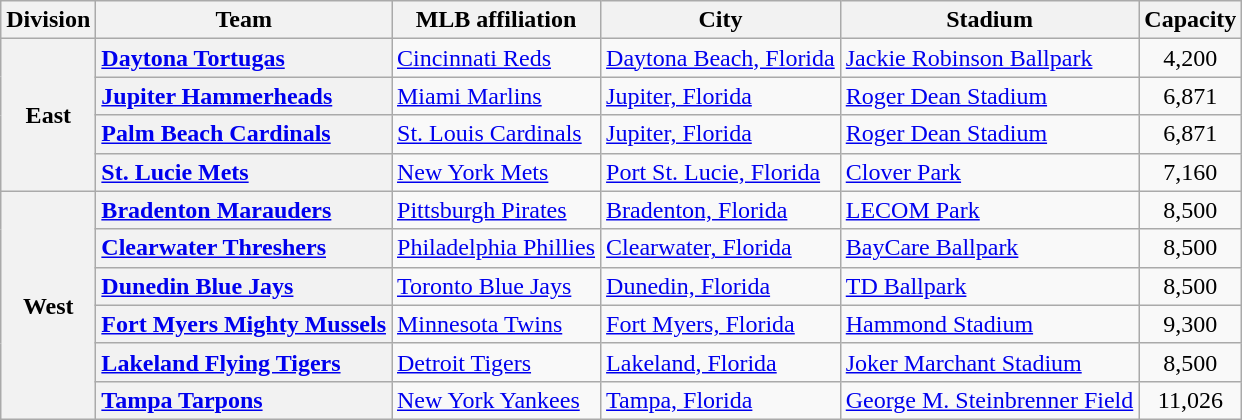<table class="wikitable sortable">
<tr>
<th scope="col">Division</th>
<th scope="col">Team</th>
<th scope="col">MLB affiliation</th>
<th scope="col">City</th>
<th scope="col">Stadium</th>
<th scope="col">Capacity</th>
</tr>
<tr>
<th scope="rowgroup" rowspan="4">East</th>
<th scope="row" style="text-align:left"><a href='#'>Daytona Tortugas</a></th>
<td><a href='#'>Cincinnati Reds</a></td>
<td><a href='#'>Daytona Beach, Florida</a></td>
<td><a href='#'>Jackie Robinson Ballpark</a></td>
<td style="text-align:center;">4,200</td>
</tr>
<tr>
<th scope="row" style="text-align:left"><a href='#'>Jupiter Hammerheads</a></th>
<td><a href='#'>Miami Marlins</a></td>
<td><a href='#'>Jupiter, Florida</a></td>
<td><a href='#'>Roger Dean Stadium</a></td>
<td style="text-align:center;">6,871</td>
</tr>
<tr>
<th scope="row" style="text-align:left"><a href='#'>Palm Beach Cardinals</a></th>
<td><a href='#'>St. Louis Cardinals</a></td>
<td><a href='#'>Jupiter, Florida</a></td>
<td><a href='#'>Roger Dean Stadium</a></td>
<td style="text-align:center;">6,871</td>
</tr>
<tr>
<th scope="row" style="text-align:left"><a href='#'>St. Lucie Mets</a></th>
<td><a href='#'>New York Mets</a></td>
<td><a href='#'>Port St. Lucie, Florida</a></td>
<td><a href='#'>Clover Park</a></td>
<td style="text-align:center;">7,160</td>
</tr>
<tr>
<th scope="rowgroup" rowspan="6">West</th>
<th scope="row" style="text-align:left"><a href='#'>Bradenton Marauders</a></th>
<td><a href='#'>Pittsburgh Pirates</a></td>
<td><a href='#'>Bradenton, Florida</a></td>
<td><a href='#'>LECOM Park</a></td>
<td style="text-align:center;">8,500</td>
</tr>
<tr>
<th scope="row" style="text-align:left"><a href='#'>Clearwater Threshers</a></th>
<td><a href='#'>Philadelphia Phillies</a></td>
<td><a href='#'>Clearwater, Florida</a></td>
<td><a href='#'>BayCare Ballpark</a></td>
<td style="text-align:center;">8,500</td>
</tr>
<tr>
<th scope="row" style="text-align:left"><a href='#'>Dunedin Blue Jays</a></th>
<td><a href='#'>Toronto Blue Jays</a></td>
<td><a href='#'>Dunedin, Florida</a></td>
<td><a href='#'>TD Ballpark</a></td>
<td style="text-align:center;">8,500</td>
</tr>
<tr>
<th scope="row" style="text-align:left"><a href='#'>Fort Myers Mighty Mussels</a></th>
<td><a href='#'>Minnesota Twins</a></td>
<td><a href='#'>Fort Myers, Florida</a></td>
<td><a href='#'>Hammond Stadium</a></td>
<td style="text-align:center;">9,300</td>
</tr>
<tr>
<th scope="row" style="text-align:left"><a href='#'>Lakeland Flying Tigers</a></th>
<td><a href='#'>Detroit Tigers</a></td>
<td><a href='#'>Lakeland, Florida</a></td>
<td><a href='#'>Joker Marchant Stadium</a></td>
<td style="text-align:center;">8,500</td>
</tr>
<tr>
<th scope="row" style="text-align:left"><a href='#'>Tampa Tarpons</a></th>
<td><a href='#'>New York Yankees</a></td>
<td><a href='#'>Tampa, Florida</a></td>
<td><a href='#'>George M. Steinbrenner Field</a></td>
<td style="text-align:center;">11,026</td>
</tr>
</table>
